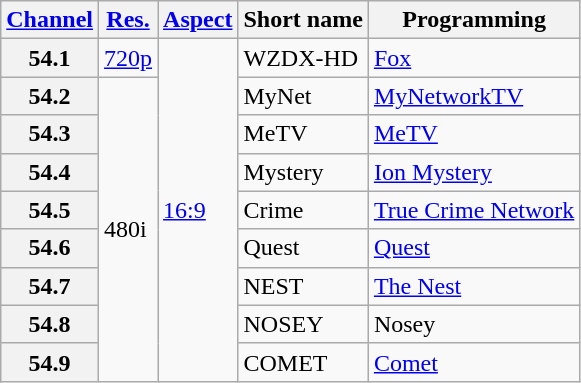<table class="wikitable">
<tr>
<th scope = "col"><a href='#'>Channel</a></th>
<th scope = "col"><a href='#'>Res.</a></th>
<th scope = "col"><a href='#'>Aspect</a></th>
<th scope = "col">Short name</th>
<th scope = "col">Programming</th>
</tr>
<tr>
<th scope = "row">54.1</th>
<td><a href='#'>720p</a></td>
<td rowspan="9"><a href='#'>16:9</a></td>
<td>WZDX-HD</td>
<td><a href='#'>Fox</a></td>
</tr>
<tr>
<th scope = "row">54.2</th>
<td rowspan="8">480i</td>
<td>MyNet</td>
<td><a href='#'>MyNetworkTV</a></td>
</tr>
<tr>
<th scope = "row">54.3</th>
<td>MeTV</td>
<td><a href='#'>MeTV</a></td>
</tr>
<tr>
<th scope = "row">54.4</th>
<td>Mystery</td>
<td><a href='#'>Ion Mystery</a></td>
</tr>
<tr>
<th scope = "row">54.5</th>
<td>Crime</td>
<td><a href='#'>True Crime Network</a></td>
</tr>
<tr>
<th scope = "row">54.6</th>
<td>Quest</td>
<td><a href='#'>Quest</a></td>
</tr>
<tr>
<th scope = "row">54.7</th>
<td>NEST</td>
<td><a href='#'>The Nest</a></td>
</tr>
<tr>
<th scope = "row">54.8</th>
<td>NOSEY</td>
<td>Nosey</td>
</tr>
<tr>
<th scope = "row">54.9</th>
<td>COMET</td>
<td><a href='#'>Comet</a></td>
</tr>
</table>
